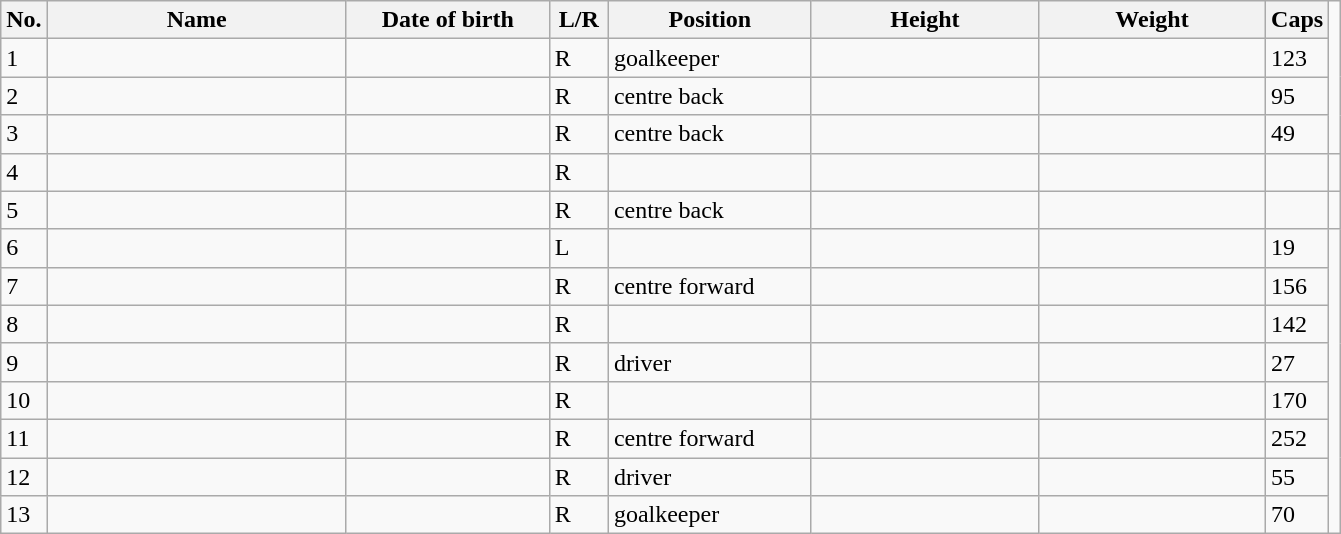<table class=wikitable sortable style=font-size:100%; text-align:center;>
<tr>
<th>No.</th>
<th style=width:12em>Name</th>
<th style=width:8em>Date of birth</th>
<th style=width:2em>L/R</th>
<th style=width:8em>Position</th>
<th style=width:9em>Height</th>
<th style=width:9em>Weight</th>
<th>Caps</th>
</tr>
<tr>
<td>1</td>
<td align=left></td>
<td></td>
<td>R</td>
<td>goalkeeper</td>
<td></td>
<td></td>
<td>123</td>
</tr>
<tr>
<td>2</td>
<td align=left></td>
<td></td>
<td>R</td>
<td>centre back</td>
<td></td>
<td></td>
<td>95</td>
</tr>
<tr>
<td>3</td>
<td align=left></td>
<td></td>
<td>R</td>
<td>centre back</td>
<td></td>
<td></td>
<td>49</td>
</tr>
<tr>
<td>4</td>
<td align=left></td>
<td></td>
<td>R</td>
<td></td>
<td></td>
<td></td>
<td></td>
<td></td>
</tr>
<tr>
<td>5</td>
<td align=left></td>
<td></td>
<td>R</td>
<td>centre back</td>
<td></td>
<td></td>
<td></td>
<td></td>
</tr>
<tr>
<td>6</td>
<td align=left></td>
<td></td>
<td>L</td>
<td></td>
<td></td>
<td></td>
<td>19</td>
</tr>
<tr>
<td>7</td>
<td align=left></td>
<td></td>
<td>R</td>
<td>centre forward</td>
<td></td>
<td></td>
<td>156</td>
</tr>
<tr>
<td>8</td>
<td align=left></td>
<td></td>
<td>R</td>
<td></td>
<td></td>
<td></td>
<td>142</td>
</tr>
<tr>
<td>9</td>
<td align=left></td>
<td></td>
<td>R</td>
<td>driver</td>
<td></td>
<td></td>
<td>27</td>
</tr>
<tr>
<td>10</td>
<td align=left></td>
<td></td>
<td>R</td>
<td></td>
<td></td>
<td></td>
<td>170</td>
</tr>
<tr>
<td>11</td>
<td align=left></td>
<td></td>
<td>R</td>
<td>centre forward</td>
<td></td>
<td></td>
<td>252</td>
</tr>
<tr>
<td>12</td>
<td align=left></td>
<td></td>
<td>R</td>
<td>driver</td>
<td></td>
<td></td>
<td>55</td>
</tr>
<tr>
<td>13</td>
<td align=left></td>
<td></td>
<td>R</td>
<td>goalkeeper</td>
<td></td>
<td></td>
<td>70</td>
</tr>
</table>
